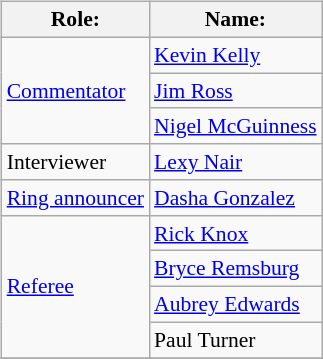<table class=wikitable style="font-size:90%; margin: 0.5em 1em 0.5em 0; float: right; clear: right;">
<tr>
<th>Role:</th>
<th>Name:</th>
</tr>
<tr>
<td rowspan=3><a href='#'>Commentator</a></td>
<td><a href='#'>Kevin Kelly</a></td>
</tr>
<tr>
<td><a href='#'>Jim Ross</a> </td>
</tr>
<tr>
<td><a href='#'>Nigel McGuinness</a></td>
</tr>
<tr>
<td rowspan=1>Interviewer</td>
<td><a href='#'>Lexy Nair</a></td>
</tr>
<tr>
<td rowspan=1><a href='#'>Ring announcer</a></td>
<td><a href='#'>Dasha Gonzalez</a></td>
</tr>
<tr>
<td rowspan=4><a href='#'>Referee</a></td>
<td><a href='#'>Rick Knox</a></td>
</tr>
<tr>
<td><a href='#'>Bryce Remsburg</a></td>
</tr>
<tr>
<td><a href='#'>Aubrey Edwards</a></td>
</tr>
<tr>
<td>Paul Turner</td>
</tr>
<tr>
</tr>
</table>
